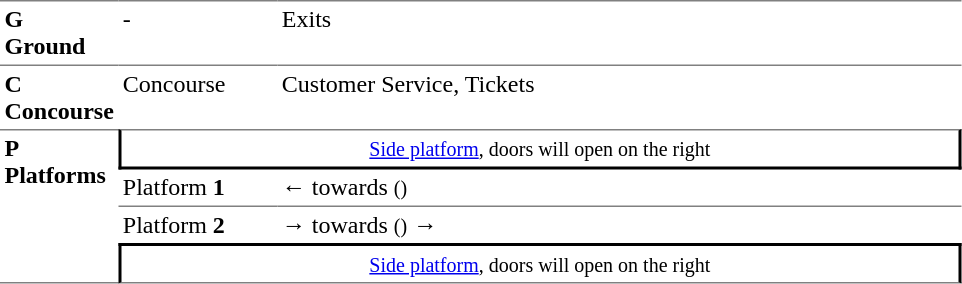<table table border=0 cellspacing=0 cellpadding=3>
<tr>
<td style="border-bottom:solid 1px gray;border-top:solid 1px gray;" width=50 valign=top><strong>G<br>Ground</strong></td>
<td style="border-top:solid 1px gray;border-bottom:solid 1px gray;" width=100 valign=top>-</td>
<td style="border-top:solid 1px gray;border-bottom:solid 1px gray;" width=450 valign=top>Exits</td>
</tr>
<tr>
<td valign=top><strong>C<br>Concourse</strong></td>
<td valign=top>Concourse</td>
<td valign=top>Customer Service, Tickets</td>
</tr>
<tr>
<td style="border-top:solid 1px gray;border-bottom:solid 1px gray;" rowspan=4 valign=top><strong>P<br>Platforms</strong></td>
<td style="border-top:solid 1px gray;border-right:solid 2px black;border-left:solid 2px black;border-bottom:solid 2px black;text-align:center;" colspan=2><small><a href='#'>Side platform</a>, doors will open on the right</small></td>
</tr>
<tr>
<td style="border-bottom:solid 1px gray;">Platform <span><strong>1</strong></span></td>
<td style="border-bottom:solid 1px gray;">←  towards  <small>()</small></td>
</tr>
<tr>
<td>Platform <span><strong>2</strong></span></td>
<td><span>→</span>  towards  <small>()</small> →</td>
</tr>
<tr>
<td style="border-bottom:solid 1px gray;border-top:solid 2px black;border-right:solid 2px black;border-left:solid 2px black;text-align:center;" colspan=2><small><a href='#'>Side platform</a>, doors will open on the right </small></td>
</tr>
</table>
